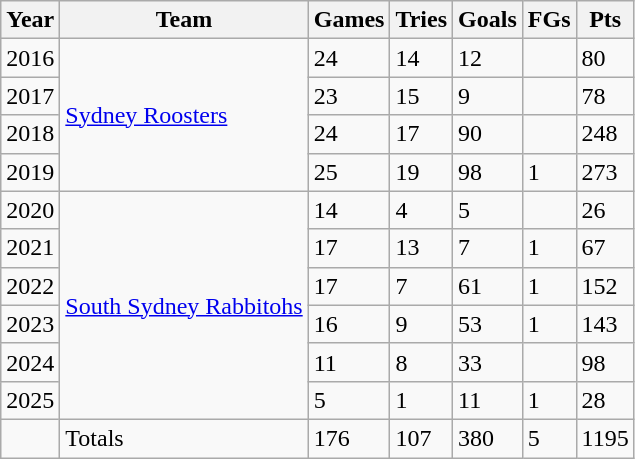<table class="wikitable">
<tr>
<th>Year</th>
<th>Team</th>
<th>Games</th>
<th>Tries</th>
<th>Goals</th>
<th>FGs</th>
<th>Pts</th>
</tr>
<tr>
<td>2016</td>
<td rowspan="4"> <a href='#'>Sydney Roosters</a></td>
<td>24</td>
<td>14</td>
<td>12</td>
<td></td>
<td>80</td>
</tr>
<tr>
<td>2017</td>
<td>23</td>
<td>15</td>
<td>9</td>
<td></td>
<td>78</td>
</tr>
<tr>
<td>2018</td>
<td>24</td>
<td>17</td>
<td>90</td>
<td></td>
<td>248</td>
</tr>
<tr>
<td>2019</td>
<td>25</td>
<td>19</td>
<td>98</td>
<td>1</td>
<td>273</td>
</tr>
<tr>
<td>2020</td>
<td rowspan="6"> <a href='#'>South Sydney Rabbitohs</a></td>
<td>14</td>
<td>4</td>
<td>5</td>
<td></td>
<td>26</td>
</tr>
<tr>
<td>2021</td>
<td>17</td>
<td>13</td>
<td>7</td>
<td>1</td>
<td>67</td>
</tr>
<tr>
<td>2022</td>
<td>17</td>
<td>7</td>
<td>61</td>
<td>1</td>
<td>152</td>
</tr>
<tr>
<td>2023</td>
<td>16</td>
<td>9</td>
<td>53</td>
<td>1</td>
<td>143</td>
</tr>
<tr>
<td>2024</td>
<td>11</td>
<td>8</td>
<td>33</td>
<td></td>
<td>98</td>
</tr>
<tr>
<td>2025</td>
<td>5</td>
<td>1</td>
<td>11</td>
<td>1</td>
<td>28</td>
</tr>
<tr>
<td></td>
<td>Totals</td>
<td>176</td>
<td>107</td>
<td>380</td>
<td>5</td>
<td>1195</td>
</tr>
</table>
